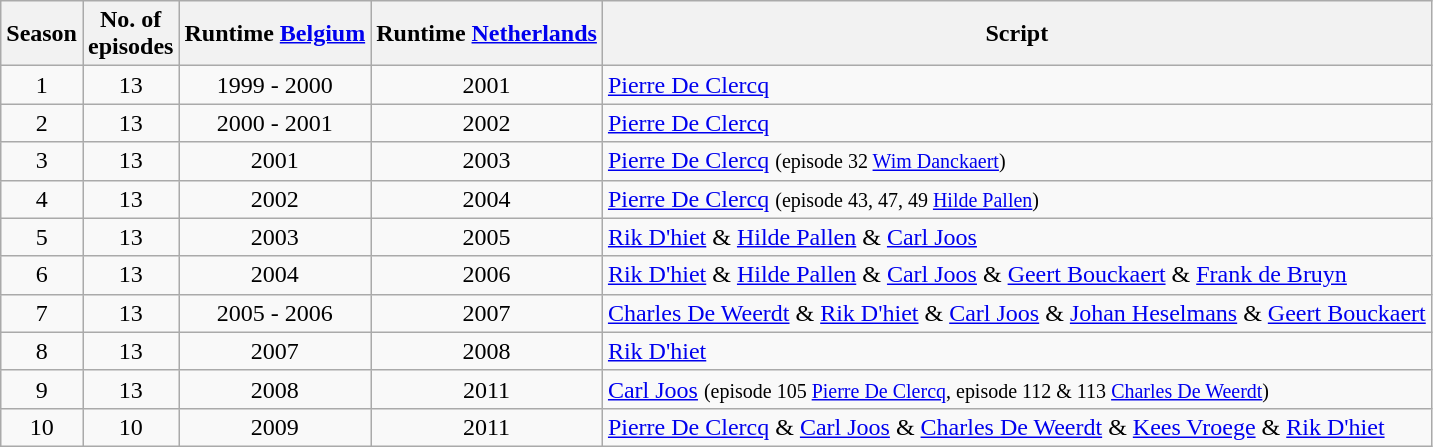<table class="wikitable" style="text-align:center;">
<tr>
<th>Season</th>
<th>No. of <br> episodes</th>
<th>Runtime <a href='#'>Belgium</a></th>
<th>Runtime <a href='#'>Netherlands</a></th>
<th>Script</th>
</tr>
<tr>
<td>1</td>
<td>13</td>
<td>1999 - 2000</td>
<td>2001</td>
<td style="text-align: left;"><a href='#'>Pierre De Clercq</a></td>
</tr>
<tr>
<td>2</td>
<td>13</td>
<td>2000 - 2001</td>
<td>2002</td>
<td style="text-align: left;"><a href='#'>Pierre De Clercq</a></td>
</tr>
<tr>
<td>3</td>
<td>13</td>
<td>2001</td>
<td>2003</td>
<td style="text-align: left;"><a href='#'>Pierre De Clercq</a> <small>(episode 32 <a href='#'>Wim Danckaert</a>)</small></td>
</tr>
<tr>
<td>4</td>
<td>13</td>
<td>2002</td>
<td>2004</td>
<td style="text-align: left;"><a href='#'>Pierre De Clercq</a> <small>(episode 43, 47, 49 <a href='#'>Hilde Pallen</a>)</small></td>
</tr>
<tr>
<td>5</td>
<td>13</td>
<td>2003</td>
<td>2005</td>
<td style="text-align: left;"><a href='#'>Rik D'hiet</a> & <a href='#'>Hilde Pallen</a> & <a href='#'>Carl Joos</a></td>
</tr>
<tr>
<td>6</td>
<td>13</td>
<td>2004</td>
<td>2006</td>
<td style="text-align: left;"><a href='#'>Rik D'hiet</a> & <a href='#'>Hilde Pallen</a> & <a href='#'>Carl Joos</a> & <a href='#'>Geert Bouckaert</a> & <a href='#'>Frank de Bruyn</a></td>
</tr>
<tr>
<td>7</td>
<td>13</td>
<td>2005 - 2006</td>
<td>2007</td>
<td style="text-align: left;"><a href='#'>Charles De Weerdt</a> & <a href='#'>Rik D'hiet</a> & <a href='#'>Carl Joos</a> & <a href='#'>Johan Heselmans</a> & <a href='#'>Geert Bouckaert</a></td>
</tr>
<tr>
<td>8</td>
<td>13</td>
<td>2007</td>
<td>2008</td>
<td style="text-align: left;"><a href='#'>Rik D'hiet</a></td>
</tr>
<tr>
<td>9</td>
<td>13</td>
<td>2008</td>
<td>2011</td>
<td style="text-align: left;"><a href='#'>Carl Joos</a> <small>(episode 105 <a href='#'>Pierre De Clercq</a>, episode 112 & 113 <a href='#'>Charles De Weerdt</a>)</small></td>
</tr>
<tr>
<td>10</td>
<td>10</td>
<td>2009</td>
<td>2011</td>
<td style="text-align: left;"><a href='#'>Pierre De Clercq</a> & <a href='#'>Carl Joos</a> & <a href='#'>Charles De Weerdt</a> & <a href='#'>Kees Vroege</a> & <a href='#'>Rik D'hiet</a></td>
</tr>
</table>
